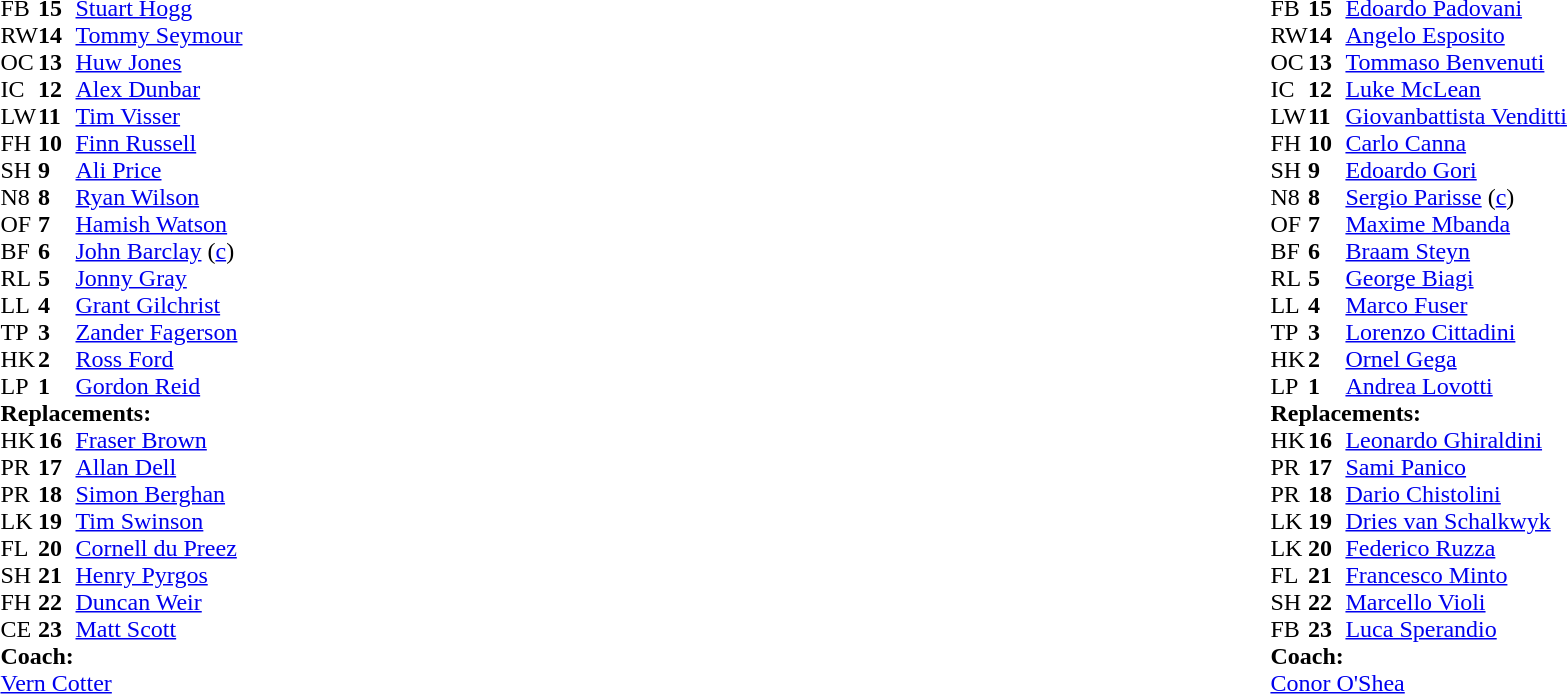<table style="width:100%">
<tr>
<td style="vertical-align:top; width:50%"><br><table cellspacing="0" cellpadding="0">
<tr>
<th width="25"></th>
<th width="25"></th>
</tr>
<tr>
<td>FB</td>
<td><strong>15</strong></td>
<td><a href='#'>Stuart Hogg</a></td>
</tr>
<tr>
<td>RW</td>
<td><strong>14</strong></td>
<td><a href='#'>Tommy Seymour</a></td>
</tr>
<tr>
<td>OC</td>
<td><strong>13</strong></td>
<td><a href='#'>Huw Jones</a></td>
<td></td>
<td></td>
</tr>
<tr>
<td>IC</td>
<td><strong>12</strong></td>
<td><a href='#'>Alex Dunbar</a></td>
</tr>
<tr>
<td>LW</td>
<td><strong>11</strong></td>
<td><a href='#'>Tim Visser</a></td>
</tr>
<tr>
<td>FH</td>
<td><strong>10</strong></td>
<td><a href='#'>Finn Russell</a></td>
</tr>
<tr>
<td>SH</td>
<td><strong>9</strong></td>
<td><a href='#'>Ali Price</a></td>
<td></td>
<td></td>
</tr>
<tr>
<td>N8</td>
<td><strong>8</strong></td>
<td><a href='#'>Ryan Wilson</a></td>
<td></td>
<td></td>
</tr>
<tr>
<td>OF</td>
<td><strong>7</strong></td>
<td><a href='#'>Hamish Watson</a></td>
</tr>
<tr>
<td>BF</td>
<td><strong>6</strong></td>
<td><a href='#'>John Barclay</a> (<a href='#'>c</a>)</td>
<td></td>
</tr>
<tr>
<td>RL</td>
<td><strong>5</strong></td>
<td><a href='#'>Jonny Gray</a></td>
</tr>
<tr>
<td>LL</td>
<td><strong>4</strong></td>
<td><a href='#'>Grant Gilchrist</a></td>
<td></td>
<td></td>
</tr>
<tr>
<td>TP</td>
<td><strong>3</strong></td>
<td><a href='#'>Zander Fagerson</a></td>
<td></td>
<td></td>
</tr>
<tr>
<td>HK</td>
<td><strong>2</strong></td>
<td><a href='#'>Ross Ford</a></td>
<td></td>
<td></td>
</tr>
<tr>
<td>LP</td>
<td><strong>1</strong></td>
<td><a href='#'>Gordon Reid</a></td>
<td></td>
<td></td>
</tr>
<tr>
<td colspan=3><strong>Replacements:</strong></td>
</tr>
<tr>
<td>HK</td>
<td><strong>16</strong></td>
<td><a href='#'>Fraser Brown</a></td>
<td></td>
<td></td>
</tr>
<tr>
<td>PR</td>
<td><strong>17</strong></td>
<td><a href='#'>Allan Dell</a></td>
<td></td>
<td></td>
</tr>
<tr>
<td>PR</td>
<td><strong>18</strong></td>
<td><a href='#'>Simon Berghan</a></td>
<td></td>
<td></td>
</tr>
<tr>
<td>LK</td>
<td><strong>19</strong></td>
<td><a href='#'>Tim Swinson</a></td>
<td></td>
<td></td>
</tr>
<tr>
<td>FL</td>
<td><strong>20</strong></td>
<td><a href='#'>Cornell du Preez</a></td>
<td></td>
<td></td>
</tr>
<tr>
<td>SH</td>
<td><strong>21</strong></td>
<td><a href='#'>Henry Pyrgos</a></td>
<td></td>
<td></td>
</tr>
<tr>
<td>FH</td>
<td><strong>22</strong></td>
<td><a href='#'>Duncan Weir</a></td>
<td></td>
<td></td>
<td></td>
</tr>
<tr>
<td>CE</td>
<td><strong>23</strong></td>
<td><a href='#'>Matt Scott</a></td>
<td></td>
<td></td>
<td></td>
</tr>
<tr>
<td colspan=3><strong>Coach:</strong></td>
</tr>
<tr>
<td colspan="4"> <a href='#'>Vern Cotter</a></td>
</tr>
</table>
</td>
<td style="vertical-align:top"></td>
<td style="vertical-align:top; width:50%"><br><table cellspacing="0" cellpadding="0" style="margin:auto">
<tr>
<th width="25"></th>
<th width="25"></th>
</tr>
<tr>
<td>FB</td>
<td><strong>15</strong></td>
<td><a href='#'>Edoardo Padovani</a></td>
</tr>
<tr>
<td>RW</td>
<td><strong>14</strong></td>
<td><a href='#'>Angelo Esposito</a></td>
</tr>
<tr>
<td>OC</td>
<td><strong>13</strong></td>
<td><a href='#'>Tommaso Benvenuti</a></td>
</tr>
<tr>
<td>IC</td>
<td><strong>12</strong></td>
<td><a href='#'>Luke McLean</a></td>
</tr>
<tr>
<td>LW</td>
<td><strong>11</strong></td>
<td><a href='#'>Giovanbattista Venditti</a></td>
</tr>
<tr>
<td>FH</td>
<td><strong>10</strong></td>
<td><a href='#'>Carlo Canna</a></td>
<td></td>
<td></td>
</tr>
<tr>
<td>SH</td>
<td><strong>9</strong></td>
<td><a href='#'>Edoardo Gori</a></td>
<td></td>
<td></td>
</tr>
<tr>
<td>N8</td>
<td><strong>8</strong></td>
<td><a href='#'>Sergio Parisse</a> (<a href='#'>c</a>)</td>
</tr>
<tr>
<td>OF</td>
<td><strong>7</strong></td>
<td><a href='#'>Maxime Mbanda</a></td>
<td></td>
<td></td>
</tr>
<tr>
<td>BF</td>
<td><strong>6</strong></td>
<td><a href='#'>Braam Steyn</a></td>
</tr>
<tr>
<td>RL</td>
<td><strong>5</strong></td>
<td><a href='#'>George Biagi</a></td>
<td></td>
<td></td>
</tr>
<tr>
<td>LL</td>
<td><strong>4</strong></td>
<td><a href='#'>Marco Fuser</a></td>
<td></td>
<td></td>
</tr>
<tr>
<td>TP</td>
<td><strong>3</strong></td>
<td><a href='#'>Lorenzo Cittadini</a></td>
<td></td>
<td></td>
</tr>
<tr>
<td>HK</td>
<td><strong>2</strong></td>
<td><a href='#'>Ornel Gega</a></td>
<td></td>
<td></td>
</tr>
<tr>
<td>LP</td>
<td><strong>1</strong></td>
<td><a href='#'>Andrea Lovotti</a></td>
<td></td>
<td></td>
</tr>
<tr>
<td colspan=3><strong>Replacements:</strong></td>
</tr>
<tr>
<td>HK</td>
<td><strong>16</strong></td>
<td><a href='#'>Leonardo Ghiraldini</a></td>
<td></td>
<td></td>
</tr>
<tr>
<td>PR</td>
<td><strong>17</strong></td>
<td><a href='#'>Sami Panico</a></td>
<td></td>
<td></td>
</tr>
<tr>
<td>PR</td>
<td><strong>18</strong></td>
<td><a href='#'>Dario Chistolini</a></td>
<td></td>
<td></td>
</tr>
<tr>
<td>LK</td>
<td><strong>19</strong></td>
<td><a href='#'>Dries van Schalkwyk</a></td>
<td></td>
<td></td>
</tr>
<tr>
<td>LK</td>
<td><strong>20</strong></td>
<td><a href='#'>Federico Ruzza</a></td>
<td></td>
<td></td>
</tr>
<tr>
<td>FL</td>
<td><strong>21</strong></td>
<td><a href='#'>Francesco Minto</a></td>
<td></td>
<td></td>
</tr>
<tr>
<td>SH</td>
<td><strong>22</strong></td>
<td><a href='#'>Marcello Violi</a></td>
<td></td>
<td></td>
</tr>
<tr>
<td>FB</td>
<td><strong>23</strong></td>
<td><a href='#'>Luca Sperandio</a></td>
<td></td>
<td></td>
</tr>
<tr>
<td colspan=3><strong>Coach:</strong></td>
</tr>
<tr>
<td colspan="4"> <a href='#'>Conor O'Shea</a></td>
</tr>
</table>
</td>
</tr>
</table>
